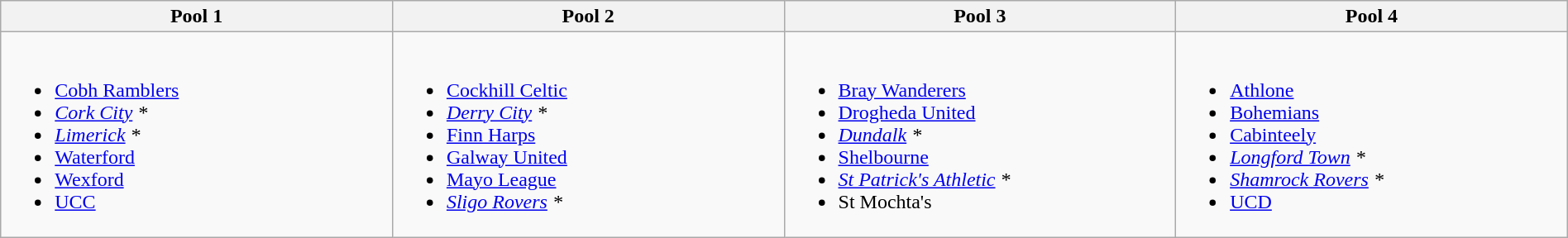<table class="wikitable" width=100%>
<tr>
<th width=16%>Pool 1</th>
<th width=16%>Pool 2</th>
<th width=16%>Pool 3</th>
<th width=16%>Pool 4</th>
</tr>
<tr valign=top>
<td><br><ul><li><a href='#'>Cobh Ramblers</a></li><li><em><a href='#'>Cork City</a> *</em></li><li><em><a href='#'>Limerick</a> *</em></li><li><a href='#'>Waterford</a></li><li><a href='#'>Wexford</a></li><li><a href='#'>UCC</a></li></ul></td>
<td><br><ul><li><a href='#'>Cockhill Celtic</a></li><li><em><a href='#'>Derry City</a> *</em></li><li><a href='#'>Finn Harps</a></li><li><a href='#'>Galway United</a></li><li><a href='#'>Mayo League</a></li><li><em><a href='#'>Sligo Rovers</a> *</em></li></ul></td>
<td><br><ul><li><a href='#'>Bray Wanderers</a></li><li><a href='#'>Drogheda United</a></li><li><em><a href='#'>Dundalk</a> *</em></li><li><a href='#'>Shelbourne</a></li><li><em><a href='#'>St Patrick's Athletic</a> *</em></li><li>St Mochta's</li></ul></td>
<td><br><ul><li><a href='#'>Athlone</a></li><li><a href='#'>Bohemians</a></li><li><a href='#'>Cabinteely</a></li><li><em><a href='#'>Longford Town</a> *</em></li><li><em><a href='#'>Shamrock Rovers</a> *</em></li><li><a href='#'>UCD</a></li></ul></td>
</tr>
</table>
